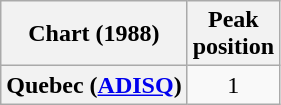<table class="wikitable plainrowheaders" style="text-align:center">
<tr>
<th scope="col">Chart (1988)</th>
<th scope="col">Peak<br>position</th>
</tr>
<tr>
<th scope="row">Quebec (<a href='#'>ADISQ</a>)</th>
<td>1</td>
</tr>
</table>
